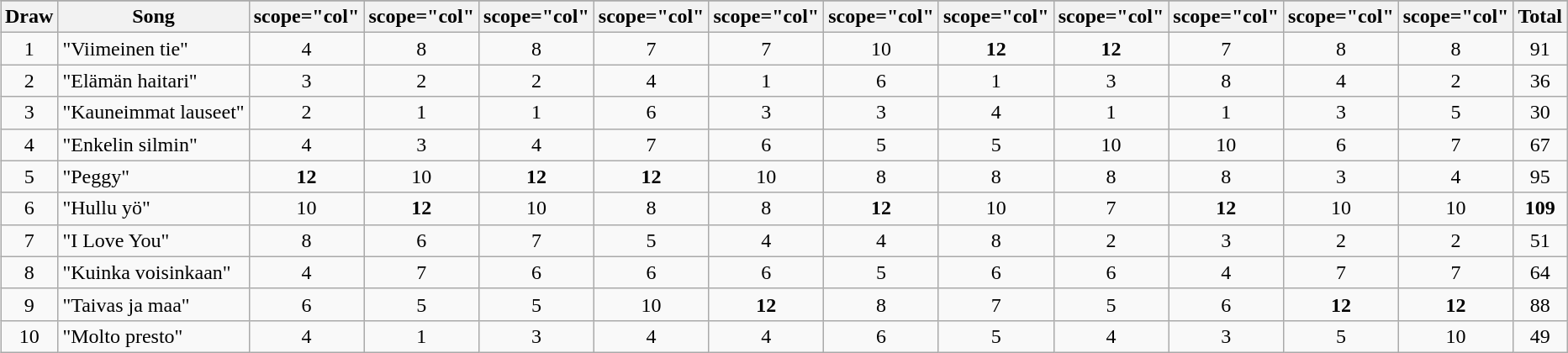<table class="wikitable plainrowheaders" style="margin: 1em auto 1em auto; text-align:center;">
<tr>
</tr>
<tr>
<th scope="col">Draw</th>
<th scope="col">Song</th>
<th>scope="col" </th>
<th>scope="col" </th>
<th>scope="col" </th>
<th>scope="col" </th>
<th>scope="col" </th>
<th>scope="col" </th>
<th>scope="col" </th>
<th>scope="col" </th>
<th>scope="col" </th>
<th>scope="col" </th>
<th>scope="col" </th>
<th scope="col">Total</th>
</tr>
<tr>
<td>1</td>
<td align="left">"Viimeinen tie"</td>
<td>4</td>
<td>8</td>
<td>8</td>
<td>7</td>
<td>7</td>
<td>10</td>
<td><strong>12</strong></td>
<td><strong>12</strong></td>
<td>7</td>
<td>8</td>
<td>8</td>
<td>91</td>
</tr>
<tr>
<td>2</td>
<td align="left">"Elämän haitari"</td>
<td>3</td>
<td>2</td>
<td>2</td>
<td>4</td>
<td>1</td>
<td>6</td>
<td>1</td>
<td>3</td>
<td>8</td>
<td>4</td>
<td>2</td>
<td>36</td>
</tr>
<tr>
<td>3</td>
<td align="left">"Kauneimmat lauseet"</td>
<td>2</td>
<td>1</td>
<td>1</td>
<td>6</td>
<td>3</td>
<td>3</td>
<td>4</td>
<td>1</td>
<td>1</td>
<td>3</td>
<td>5</td>
<td>30</td>
</tr>
<tr>
<td>4</td>
<td align="left">"Enkelin silmin"</td>
<td>4</td>
<td>3</td>
<td>4</td>
<td>7</td>
<td>6</td>
<td>5</td>
<td>5</td>
<td>10</td>
<td>10</td>
<td>6</td>
<td>7</td>
<td>67</td>
</tr>
<tr>
<td>5</td>
<td align="left">"Peggy"</td>
<td><strong>12</strong></td>
<td>10</td>
<td><strong>12</strong></td>
<td><strong>12</strong></td>
<td>10</td>
<td>8</td>
<td>8</td>
<td>8</td>
<td>8</td>
<td>3</td>
<td>4</td>
<td>95</td>
</tr>
<tr>
<td>6</td>
<td align="left">"Hullu yö"</td>
<td>10</td>
<td><strong>12</strong></td>
<td>10</td>
<td>8</td>
<td>8</td>
<td><strong>12</strong></td>
<td>10</td>
<td>7</td>
<td><strong>12</strong></td>
<td>10</td>
<td>10</td>
<td><strong>109</strong></td>
</tr>
<tr>
<td>7</td>
<td align="left">"I Love You"</td>
<td>8</td>
<td>6</td>
<td>7</td>
<td>5</td>
<td>4</td>
<td>4</td>
<td>8</td>
<td>2</td>
<td>3</td>
<td>2</td>
<td>2</td>
<td>51</td>
</tr>
<tr>
<td>8</td>
<td align="left">"Kuinka voisinkaan"</td>
<td>4</td>
<td>7</td>
<td>6</td>
<td>6</td>
<td>6</td>
<td>5</td>
<td>6</td>
<td>6</td>
<td>4</td>
<td>7</td>
<td>7</td>
<td>64</td>
</tr>
<tr>
<td>9</td>
<td align="left">"Taivas ja maa"</td>
<td>6</td>
<td>5</td>
<td>5</td>
<td>10</td>
<td><strong>12</strong></td>
<td>8</td>
<td>7</td>
<td>5</td>
<td>6</td>
<td><strong>12</strong></td>
<td><strong>12</strong></td>
<td>88</td>
</tr>
<tr>
<td>10</td>
<td align="left">"Molto presto"</td>
<td>4</td>
<td>1</td>
<td>3</td>
<td>4</td>
<td>4</td>
<td>6</td>
<td>5</td>
<td>4</td>
<td>3</td>
<td>5</td>
<td>10</td>
<td>49</td>
</tr>
</table>
